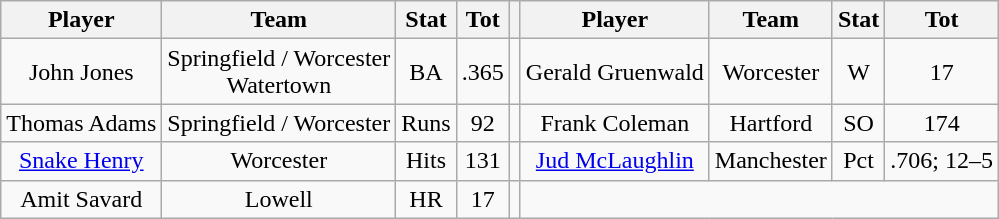<table class="wikitable">
<tr>
<th>Player</th>
<th>Team</th>
<th>Stat</th>
<th>Tot</th>
<th></th>
<th>Player</th>
<th>Team</th>
<th>Stat</th>
<th>Tot</th>
</tr>
<tr align=center>
<td>John Jones</td>
<td>Springfield / Worcester <br> Watertown</td>
<td>BA</td>
<td>.365</td>
<td></td>
<td>Gerald Gruenwald</td>
<td>Worcester</td>
<td>W</td>
<td>17</td>
</tr>
<tr align=center>
<td>Thomas Adams</td>
<td>Springfield / Worcester</td>
<td>Runs</td>
<td>92</td>
<td></td>
<td>Frank Coleman</td>
<td>Hartford</td>
<td>SO</td>
<td>174</td>
</tr>
<tr align=center>
<td><a href='#'>Snake Henry</a></td>
<td>Worcester</td>
<td>Hits</td>
<td>131</td>
<td></td>
<td><a href='#'>Jud McLaughlin</a></td>
<td>Manchester</td>
<td>Pct</td>
<td>.706; 12–5</td>
</tr>
<tr align=center>
<td>Amit Savard</td>
<td>Lowell</td>
<td>HR</td>
<td>17</td>
<td></td>
</tr>
</table>
